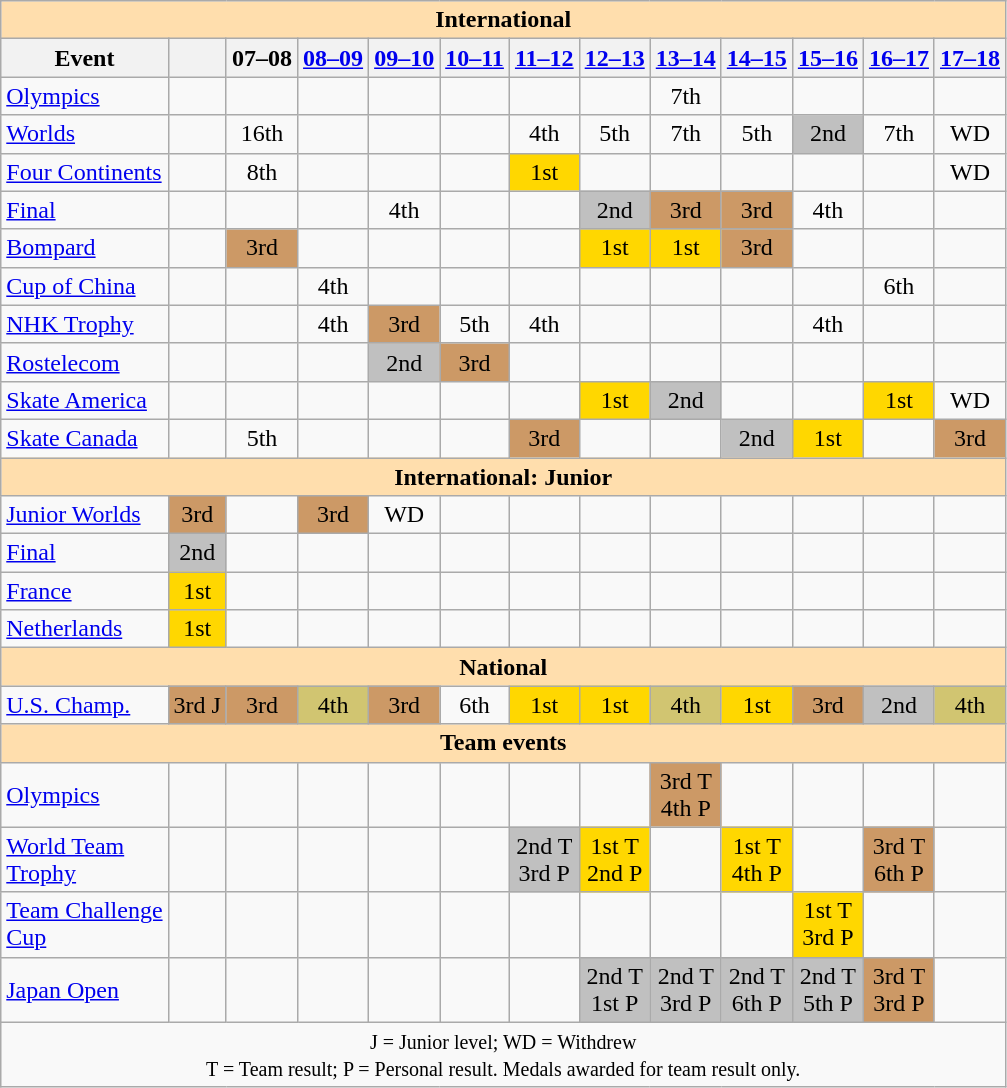<table class="wikitable" style="text-align:center">
<tr>
<th style="background-color: #ffdead; " colspan=13 align=center>International</th>
</tr>
<tr>
<th>Event</th>
<th></th>
<th>07–08</th>
<th><a href='#'>08–09</a></th>
<th><a href='#'>09–10</a></th>
<th><a href='#'>10–11</a></th>
<th><a href='#'>11–12</a></th>
<th><a href='#'>12–13</a></th>
<th><a href='#'>13–14</a></th>
<th><a href='#'>14–15</a></th>
<th><a href='#'>15–16</a></th>
<th><a href='#'>16–17</a></th>
<th><a href='#'>17–18</a></th>
</tr>
<tr>
<td align=left><a href='#'>Olympics</a></td>
<td></td>
<td></td>
<td></td>
<td></td>
<td></td>
<td></td>
<td></td>
<td>7th</td>
<td></td>
<td></td>
<td></td>
<td></td>
</tr>
<tr>
<td align=left><a href='#'>Worlds</a></td>
<td></td>
<td>16th</td>
<td></td>
<td></td>
<td></td>
<td>4th</td>
<td>5th</td>
<td>7th</td>
<td>5th</td>
<td bgcolor=silver>2nd</td>
<td>7th</td>
<td>WD</td>
</tr>
<tr>
<td align=left><a href='#'>Four Continents</a></td>
<td></td>
<td>8th</td>
<td></td>
<td></td>
<td></td>
<td bgcolor=gold>1st</td>
<td></td>
<td></td>
<td></td>
<td></td>
<td></td>
<td>WD</td>
</tr>
<tr>
<td align=left> <a href='#'>Final</a></td>
<td></td>
<td></td>
<td></td>
<td>4th</td>
<td></td>
<td></td>
<td bgcolor=silver>2nd</td>
<td bgcolor=cc9966>3rd</td>
<td bgcolor=cc9966>3rd</td>
<td>4th</td>
<td></td>
<td></td>
</tr>
<tr>
<td align=left> <a href='#'>Bompard</a></td>
<td></td>
<td bgcolor=cc9966>3rd</td>
<td></td>
<td></td>
<td></td>
<td></td>
<td bgcolor=gold>1st</td>
<td bgcolor=gold>1st</td>
<td bgcolor=cc9966>3rd</td>
<td></td>
<td></td>
<td></td>
</tr>
<tr>
<td align=left> <a href='#'>Cup of China</a></td>
<td></td>
<td></td>
<td>4th</td>
<td></td>
<td></td>
<td></td>
<td></td>
<td></td>
<td></td>
<td></td>
<td>6th</td>
<td></td>
</tr>
<tr>
<td align=left> <a href='#'>NHK Trophy</a></td>
<td></td>
<td></td>
<td>4th</td>
<td bgcolor=cc9966>3rd</td>
<td>5th</td>
<td>4th</td>
<td></td>
<td></td>
<td></td>
<td>4th</td>
<td></td>
<td></td>
</tr>
<tr>
<td align=left> <a href='#'>Rostelecom</a></td>
<td></td>
<td></td>
<td></td>
<td bgcolor=silver>2nd</td>
<td bgcolor=cc9966>3rd</td>
<td></td>
<td></td>
<td></td>
<td></td>
<td></td>
<td></td>
<td></td>
</tr>
<tr>
<td align=left> <a href='#'>Skate America</a></td>
<td></td>
<td></td>
<td></td>
<td></td>
<td></td>
<td></td>
<td bgcolor=gold>1st</td>
<td bgcolor=silver>2nd</td>
<td></td>
<td></td>
<td bgcolor=gold>1st</td>
<td>WD</td>
</tr>
<tr>
<td align=left> <a href='#'>Skate Canada</a></td>
<td></td>
<td>5th</td>
<td></td>
<td></td>
<td></td>
<td bgcolor=cc9966>3rd</td>
<td></td>
<td></td>
<td bgcolor=silver>2nd</td>
<td bgcolor=gold>1st</td>
<td></td>
<td bgcolor=cc9966>3rd</td>
</tr>
<tr>
<th style="background-color: #ffdead; " colspan=13 align=center>International: Junior</th>
</tr>
<tr>
<td align=left><a href='#'>Junior Worlds</a></td>
<td bgcolor=cc9966>3rd</td>
<td></td>
<td bgcolor=cc9966>3rd</td>
<td>WD</td>
<td></td>
<td></td>
<td></td>
<td></td>
<td></td>
<td></td>
<td></td>
<td></td>
</tr>
<tr>
<td align=left> <a href='#'>Final</a></td>
<td bgcolor=silver>2nd</td>
<td></td>
<td></td>
<td></td>
<td></td>
<td></td>
<td></td>
<td></td>
<td></td>
<td></td>
<td></td>
<td></td>
</tr>
<tr>
<td align=left> <a href='#'>France</a></td>
<td bgcolor=gold>1st</td>
<td></td>
<td></td>
<td></td>
<td></td>
<td></td>
<td></td>
<td></td>
<td></td>
<td></td>
<td></td>
<td></td>
</tr>
<tr>
<td align=left> <a href='#'>Netherlands</a></td>
<td bgcolor=gold>1st</td>
<td></td>
<td></td>
<td></td>
<td></td>
<td></td>
<td></td>
<td></td>
<td></td>
<td></td>
<td></td>
<td></td>
</tr>
<tr>
<th style="background-color: #ffdead; " colspan=13 align=center>National</th>
</tr>
<tr>
<td align=left><a href='#'>U.S. Champ.</a></td>
<td bgcolor=cc9966>3rd J</td>
<td bgcolor=cc9966>3rd</td>
<td bgcolor=d1c571>4th</td>
<td bgcolor=cc9966>3rd</td>
<td>6th</td>
<td bgcolor=gold>1st</td>
<td bgcolor=gold>1st</td>
<td bgcolor=d1c571>4th</td>
<td bgcolor=gold>1st</td>
<td bgcolor=cc9966>3rd</td>
<td bgcolor=silver>2nd</td>
<td bgcolor=d1c571>4th</td>
</tr>
<tr>
<th style="background-color: #ffdead; " colspan=13 align=center>Team events</th>
</tr>
<tr>
<td align=left><a href='#'>Olympics</a></td>
<td></td>
<td></td>
<td></td>
<td></td>
<td></td>
<td></td>
<td></td>
<td bgcolor=cc9966>3rd T <br>4th P</td>
<td></td>
<td></td>
<td></td>
<td></td>
</tr>
<tr>
<td align=left><a href='#'>World Team<br>Trophy</a></td>
<td></td>
<td></td>
<td></td>
<td></td>
<td></td>
<td bgcolor=silver>2nd T <br>3rd P</td>
<td bgcolor=gold>1st T <br>2nd P</td>
<td></td>
<td bgcolor=gold>1st T <br>4th P</td>
<td></td>
<td bgcolor=cc9966>3rd T <br>6th P</td>
<td></td>
</tr>
<tr>
<td align=left><a href='#'>Team Challenge<br>Cup</a></td>
<td></td>
<td></td>
<td></td>
<td></td>
<td></td>
<td></td>
<td></td>
<td></td>
<td></td>
<td bgcolor=gold>1st T <br> 3rd P</td>
<td></td>
<td></td>
</tr>
<tr>
<td align=left><a href='#'>Japan Open</a></td>
<td></td>
<td></td>
<td></td>
<td></td>
<td></td>
<td></td>
<td bgcolor=silver>2nd T <br>1st P</td>
<td bgcolor=silver>2nd T <br>3rd P</td>
<td bgcolor=silver>2nd T <br>6th P</td>
<td bgcolor=silver>2nd T <br>5th P</td>
<td bgcolor=cc9966>3rd T <br>3rd P</td>
<td></td>
</tr>
<tr>
<td colspan=13 align=center><small> J = Junior level; WD = Withdrew <br> T = Team result; P = Personal result. Medals awarded for team result only. </small></td>
</tr>
</table>
